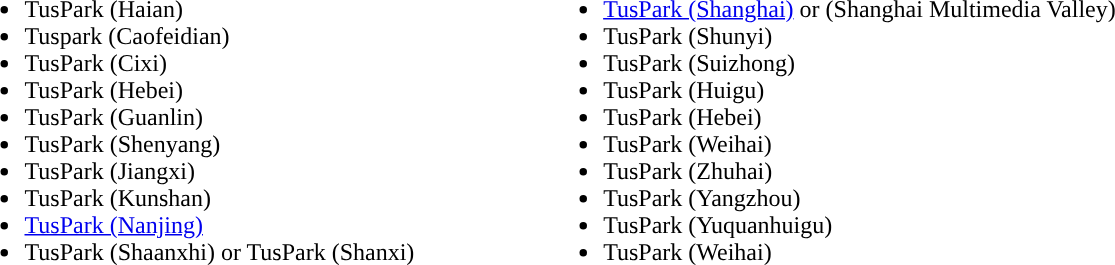<table>
<tr>
<td valign="top" width="50%"><br><ul><li>TusPark (Haian)</li><li>Tuspark (Caofeidian)</li><li>TusPark (Cixi)</li><li>TusPark (Hebei)</li><li>TusPark (Guanlin)</li><li>TusPark (Shenyang)</li><li>TusPark (Jiangxi)</li><li>TusPark (Kunshan)</li><li><a href='#'>TusPark (Nanjing)</a></li><li>TusPark (Shaanxhi) or TusPark (Shanxi)</li></ul></td>
<td valign="top" width="50%"><br><ul><li><a href='#'>TusPark (Shanghai)</a> or (Shanghai Multimedia Valley)</li><li>TusPark (Shunyi)</li><li>TusPark (Suizhong)</li><li>TusPark (Huigu)</li><li>TusPark (Hebei)</li><li>TusPark (Weihai)</li><li>TusPark (Zhuhai)</li><li>TusPark (Yangzhou)</li><li>TusPark (Yuquanhuigu)</li><li>TusPark (Weihai) </li></ul></td>
</tr>
</table>
